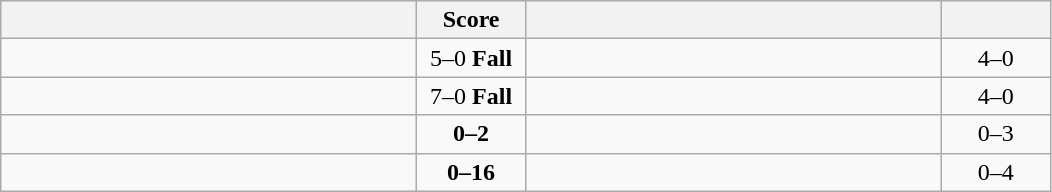<table class="wikitable" style="text-align: center; ">
<tr>
<th align="right" width="270"></th>
<th width="65">Score</th>
<th align="left" width="270"></th>
<th width="65"></th>
</tr>
<tr>
<td align="left"><strong></strong></td>
<td>5–0 <strong>Fall</strong></td>
<td align="left"></td>
<td>4–0 <strong></strong></td>
</tr>
<tr>
<td align="left"><strong></strong></td>
<td>7–0 <strong>Fall</strong></td>
<td align="left"></td>
<td>4–0 <strong></strong></td>
</tr>
<tr>
<td align="left"></td>
<td><strong>0–2</strong></td>
<td align="left"><strong></strong></td>
<td>0–3 <strong></strong></td>
</tr>
<tr>
<td align="left"></td>
<td><strong>0–16</strong></td>
<td align="left"><strong></strong></td>
<td>0–4 <strong></strong></td>
</tr>
</table>
